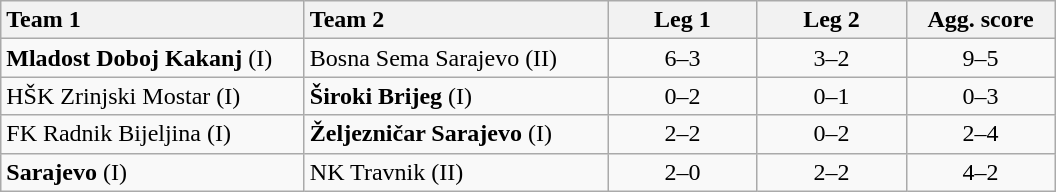<table class="wikitable">
<tr>
<th style="width:195px; text-align:left">Team 1</th>
<th style="width:195px; text-align:left">Team 2</th>
<th style="width:92px; text-align:center">Leg 1</th>
<th style="width:92px; text-align:center">Leg 2</th>
<th style="width:92px; text-align:center">Agg. score</th>
</tr>
<tr>
<td><strong>Mladost Doboj Kakanj</strong> (I)</td>
<td>Bosna Sema Sarajevo (II)</td>
<td style="text-align:center">6–3</td>
<td style="text-align:center">3–2</td>
<td style="text-align:center">9–5</td>
</tr>
<tr>
<td>HŠK Zrinjski Mostar (I)</td>
<td><strong>Široki Brijeg</strong> (I)</td>
<td style="text-align:center">0–2</td>
<td style="text-align:center">0–1</td>
<td style="text-align:center">0–3</td>
</tr>
<tr>
<td>FK Radnik Bijeljina (I)</td>
<td><strong>Željezničar Sarajevo</strong> (I)</td>
<td style="text-align:center">2–2</td>
<td style="text-align:center">0–2</td>
<td style="text-align:center">2–4</td>
</tr>
<tr>
<td><strong>Sarajevo</strong> (I)</td>
<td>NK Travnik (II)</td>
<td style="text-align:center">2–0</td>
<td style="text-align:center">2–2</td>
<td style="text-align:center">4–2</td>
</tr>
</table>
